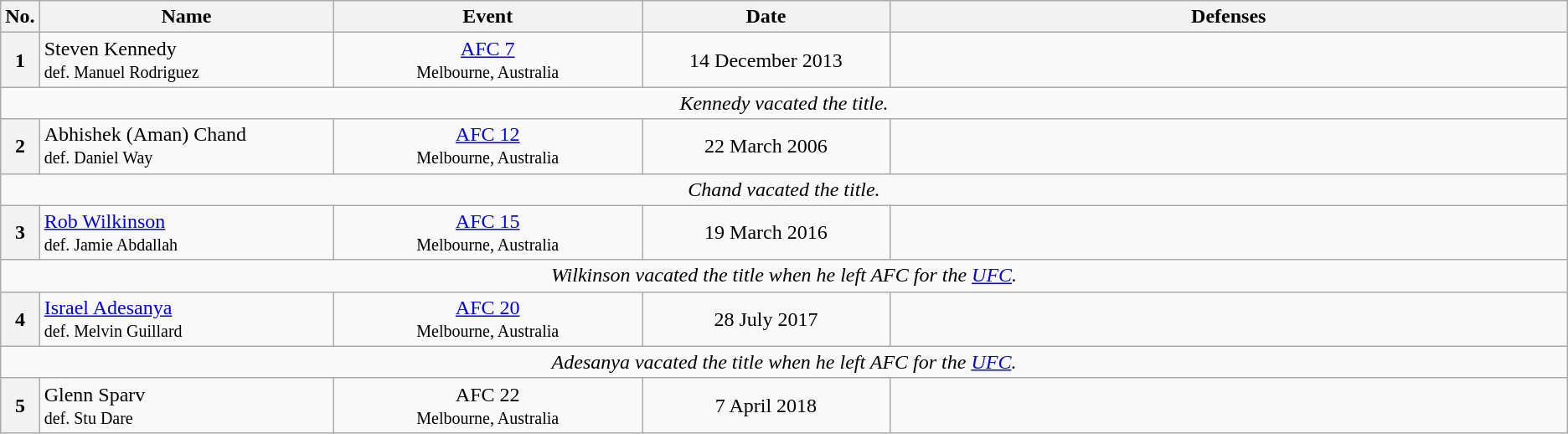<table class="wikitable">
<tr>
<th width=1%>No.</th>
<th width=19%>Name</th>
<th width=20%>Event</th>
<th width=16%>Date</th>
<th width=44%>Defenses</th>
</tr>
<tr>
<th>1</th>
<td align=left> Steven Kennedy<br><small>def. Manuel Rodriguez</small></td>
<td align=center><a href='#'>AFC 7</a><br><small>Melbourne, Australia</small></td>
<td align=center>14 December 2013</td>
<td></td>
</tr>
<tr>
<td align="center" colspan="5"><em>Kennedy vacated the title.</em></td>
</tr>
<tr>
<th>2</th>
<td align=left> Abhishek (Aman) Chand<br><small>def. Daniel Way</small></td>
<td align=center><a href='#'>AFC 12</a><br><small>Melbourne, Australia</small></td>
<td align=center>22 March 2006</td>
<td></td>
</tr>
<tr>
<td align="center" colspan="5"><em>Chand vacated the title.</em></td>
</tr>
<tr>
<th>3</th>
<td align=left> <a href='#'>Rob Wilkinson</a><br><small>def. Jamie Abdallah</small></td>
<td align=center><a href='#'>AFC 15</a><br><small>Melbourne, Australia</small></td>
<td align=center>19 March 2016</td>
<td></td>
</tr>
<tr>
<td align="center" colspan="5"><em>Wilkinson vacated the title when he left AFC for the <a href='#'>UFC</a>.</em></td>
</tr>
<tr>
<th>4</th>
<td align=left> <a href='#'>Israel Adesanya</a><br><small>def. Melvin Guillard</small></td>
<td align=center><a href='#'>AFC 20</a><br><small>Melbourne, Australia</small></td>
<td align=center>28 July 2017</td>
<td></td>
</tr>
<tr>
<td align="center" colspan="5"><em>Adesanya vacated the title when he left AFC for the <a href='#'>UFC</a>.</em></td>
</tr>
<tr>
<th>5</th>
<td align=left> Glenn Sparv<br><small>def. Stu Dare</small></td>
<td align=center>AFC 22<br><small>Melbourne, Australia</small></td>
<td align=center>7 April 2018</td>
<td></td>
</tr>
</table>
